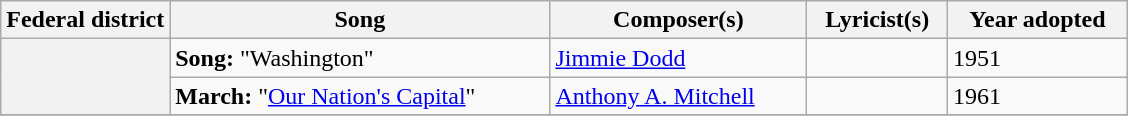<table class="wikitable plainrowheaders">
<tr ">
<th scope="col" style="width:15%;">Federal district</th>
<th scope="col">Song</th>
<th scope="col">Composer(s)</th>
<th scope="col">Lyricist(s)</th>
<th scope="col">Year adopted</th>
</tr>
<tr>
<th scope="row" rowspan=2></th>
<td><strong>Song:</strong> "Washington"</td>
<td><a href='#'>Jimmie Dodd</a></td>
<td></td>
<td>1951</td>
</tr>
<tr>
<td><strong>March:</strong> "<a href='#'>Our Nation's Capital</a>"</td>
<td><a href='#'>Anthony A. Mitchell</a></td>
<td></td>
<td>1961</td>
</tr>
<tr>
</tr>
</table>
